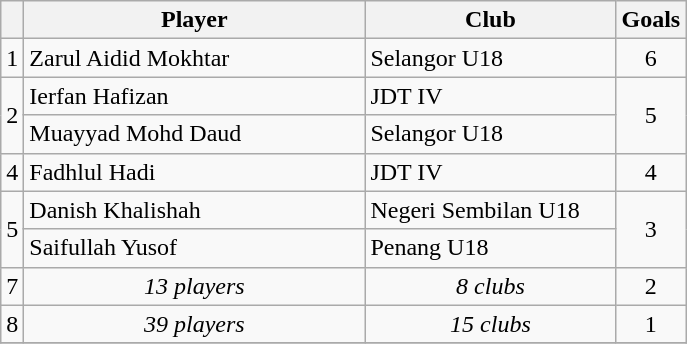<table class="wikitable" style="text-align:center">
<tr>
<th></th>
<th width=220>Player</th>
<th width=160>Club</th>
<th>Goals</th>
</tr>
<tr>
<td>1</td>
<td style="text-align:left;">Zarul Aidid Mokhtar</td>
<td style="text-align:left;">Selangor U18</td>
<td>6</td>
</tr>
<tr>
<td rowspan=2>2</td>
<td style="text-align:left;">Ierfan Hafizan</td>
<td style="text-align:left;">JDT IV</td>
<td rowspan=2>5</td>
</tr>
<tr>
<td style="text-align:left;">Muayyad Mohd Daud</td>
<td style="text-align:left;">Selangor U18</td>
</tr>
<tr>
<td>4</td>
<td style="text-align:left;">Fadhlul Hadi</td>
<td style="text-align:left;">JDT IV</td>
<td>4</td>
</tr>
<tr>
<td rowspan=2>5</td>
<td style="text-align:left;">Danish Khalishah</td>
<td style="text-align:left;">Negeri Sembilan U18</td>
<td rowspan=2>3</td>
</tr>
<tr>
<td style="text-align:left;">Saifullah Yusof</td>
<td style="text-align:left;">Penang U18</td>
</tr>
<tr>
<td>7</td>
<td style="text-align:middle;"><em>13 players</em></td>
<td style="text-align:middle;"><em>8 clubs</em></td>
<td>2</td>
</tr>
<tr>
<td>8</td>
<td style="text-align:middle;"><em>39 players</em></td>
<td style="text-align:middle;"><em>15 clubs</em></td>
<td>1</td>
</tr>
<tr>
</tr>
</table>
